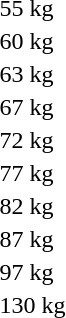<table>
<tr>
<td rowspan=2>55 kg<br></td>
<td rowspan=2></td>
<td rowspan=2></td>
<td></td>
</tr>
<tr>
<td></td>
</tr>
<tr>
<td rowspan=2>60 kg<br></td>
<td rowspan=2></td>
<td rowspan=2></td>
<td></td>
</tr>
<tr>
<td></td>
</tr>
<tr>
<td rowspan=2>63 kg<br></td>
<td rowspan=2></td>
<td rowspan=2></td>
<td></td>
</tr>
<tr>
<td></td>
</tr>
<tr>
<td rowspan=2>67 kg<br></td>
<td rowspan=2></td>
<td rowspan=2></td>
<td></td>
</tr>
<tr>
<td></td>
</tr>
<tr>
<td rowspan=2>72 kg<br></td>
<td rowspan=2></td>
<td rowspan=2></td>
<td></td>
</tr>
<tr>
<td></td>
</tr>
<tr>
<td rowspan=2>77 kg<br></td>
<td rowspan=2></td>
<td rowspan=2></td>
<td></td>
</tr>
<tr>
<td></td>
</tr>
<tr>
<td rowspan=2>82 kg<br></td>
<td rowspan=2></td>
<td rowspan=2></td>
<td></td>
</tr>
<tr>
<td></td>
</tr>
<tr>
<td rowspan=2>87 kg<br></td>
<td rowspan=2></td>
<td rowspan=2></td>
<td></td>
</tr>
<tr>
<td></td>
</tr>
<tr>
<td rowspan=2>97 kg<br></td>
<td rowspan=2></td>
<td rowspan=2></td>
<td></td>
</tr>
<tr>
<td></td>
</tr>
<tr>
<td rowspan=2>130 kg<br></td>
<td rowspan=2></td>
<td rowspan=2></td>
<td></td>
</tr>
<tr>
<td></td>
</tr>
</table>
